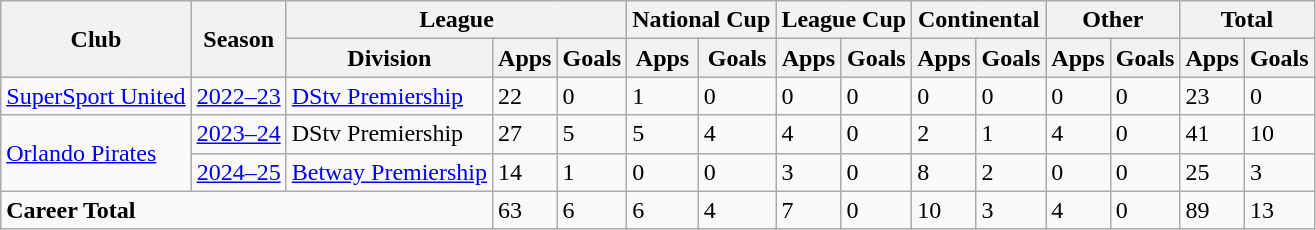<table class="wikitable">
<tr>
<th rowspan="2">Club</th>
<th rowspan="2">Season</th>
<th colspan="3">League</th>
<th colspan="2">National Cup</th>
<th colspan="2">League Cup</th>
<th colspan="2">Continental</th>
<th colspan="2">Other</th>
<th colspan="2">Total</th>
</tr>
<tr>
<th>Division</th>
<th>Apps</th>
<th>Goals</th>
<th>Apps</th>
<th>Goals</th>
<th>Apps</th>
<th>Goals</th>
<th>Apps</th>
<th>Goals</th>
<th>Apps</th>
<th>Goals</th>
<th>Apps</th>
<th>Goals</th>
</tr>
<tr>
<td><a href='#'>SuperSport United</a></td>
<td><a href='#'>2022–23</a></td>
<td><a href='#'>DStv Premiership</a></td>
<td>22</td>
<td>0</td>
<td>1</td>
<td>0</td>
<td>0</td>
<td>0</td>
<td>0</td>
<td>0</td>
<td>0</td>
<td>0</td>
<td>23</td>
<td>0</td>
</tr>
<tr>
<td rowspan="2"><a href='#'>Orlando Pirates</a></td>
<td><a href='#'>2023–24</a></td>
<td>DStv Premiership</td>
<td>27</td>
<td>5</td>
<td>5</td>
<td>4</td>
<td>4</td>
<td>0</td>
<td>2</td>
<td>1</td>
<td>4</td>
<td>0</td>
<td>41</td>
<td>10</td>
</tr>
<tr>
<td><a href='#'>2024–25</a></td>
<td><a href='#'>Betway Premiership</a></td>
<td>14</td>
<td>1</td>
<td>0</td>
<td>0</td>
<td>3</td>
<td>0</td>
<td>8</td>
<td>2</td>
<td>0</td>
<td>0</td>
<td>25</td>
<td>3</td>
</tr>
<tr>
<td colspan="3"><strong>Career Total</strong></td>
<td>63</td>
<td>6</td>
<td>6</td>
<td>4</td>
<td>7</td>
<td>0</td>
<td>10</td>
<td>3</td>
<td>4</td>
<td>0</td>
<td>89</td>
<td>13</td>
</tr>
</table>
